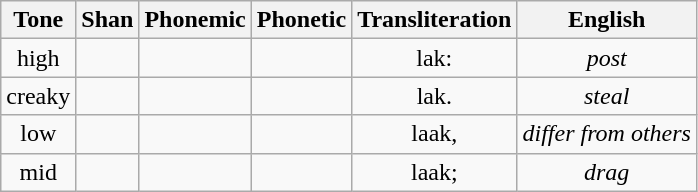<table class=wikitable style="text-align:center">
<tr>
<th>Tone</th>
<th>Shan</th>
<th>Phonemic</th>
<th>Phonetic</th>
<th>Transliteration</th>
<th>English</th>
</tr>
<tr>
<td>high</td>
<td></td>
<td></td>
<td></td>
<td>lak:</td>
<td><em>post</em></td>
</tr>
<tr>
<td>creaky</td>
<td></td>
<td></td>
<td></td>
<td>lak.</td>
<td><em>steal</em></td>
</tr>
<tr>
<td>low</td>
<td></td>
<td></td>
<td></td>
<td>laak,</td>
<td><em>differ from others</em></td>
</tr>
<tr>
<td>mid</td>
<td></td>
<td></td>
<td></td>
<td>laak;</td>
<td><em>drag</em></td>
</tr>
</table>
